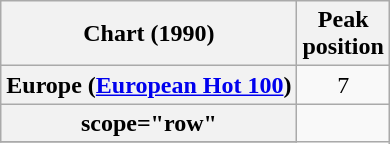<table class="wikitable plainrowheaders">
<tr>
<th>Chart (1990)</th>
<th align="center">Peak<br>position</th>
</tr>
<tr>
<th scope="row">Europe (<a href='#'>European Hot 100</a>)</th>
<td align="center">7</td>
</tr>
<tr>
<th>scope="row"</th>
</tr>
<tr>
</tr>
</table>
